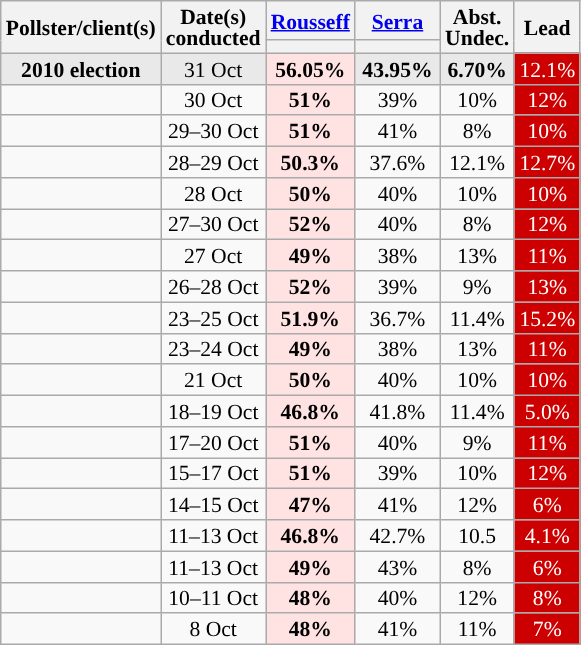<table class="wikitable sortable" style="text-align:center;font-size:90%;line-height:14px;">
<tr>
<th rowspan="2">Pollster/client(s)</th>
<th rowspan="2">Date(s)<br>conducted</th>
<th class="unsortable" style="width:50px;"><a href='#'>Rousseff</a><br></th>
<th class="unsortable" style="width:50px;"><a href='#'>Serra</a><br></th>
<th rowspan="2" class="unsortable">Abst.<br>Undec.</th>
<th rowspan="2" data-sort-type="number">Lead</th>
</tr>
<tr>
<th data-sort-type="number" class="sortable" style="background:"></th>
<th data-sort-type="number" class="sortable" style="background:"></th>
</tr>
<tr style="background:#E9E9E9;">
<td><strong>2010 election</strong></td>
<td>31 Oct</td>
<td style="background:#FFE3E3"><strong>56.05%</strong></td>
<td><strong>43.95%</strong></td>
<td><strong>6.70%</strong></td>
<td style="background:#CC0000;color:#FFFFFF;">12.1%</td>
</tr>
<tr>
<td></td>
<td>30 Oct</td>
<td style="background:#FFE3E3"><strong>51%</strong></td>
<td>39%</td>
<td>10%</td>
<td style="background:#CC0000;color:#FFFFFF;">12%</td>
</tr>
<tr>
<td></td>
<td>29–30 Oct</td>
<td style="background:#FFE3E3"><strong>51%</strong></td>
<td>41%</td>
<td>8%</td>
<td style="background:#CC0000;color:#FFFFFF;">10%</td>
</tr>
<tr>
<td></td>
<td>28–29 Oct</td>
<td style="background:#FFE3E3"><strong>50.3%</strong></td>
<td>37.6%</td>
<td>12.1%</td>
<td style="background:#CC0000;color:#FFFFFF;">12.7%</td>
</tr>
<tr>
<td></td>
<td>28 Oct</td>
<td style="background:#FFE3E3"><strong>50%</strong></td>
<td>40%</td>
<td>10%</td>
<td style="background:#CC0000;color:#FFFFFF;">10%</td>
</tr>
<tr>
<td></td>
<td>27–30 Oct</td>
<td style="background:#FFE3E3"><strong>52%</strong></td>
<td>40%</td>
<td>8%</td>
<td style="background:#CC0000;color:#FFFFFF;">12%</td>
</tr>
<tr>
<td></td>
<td>27 Oct</td>
<td style="background:#FFE3E3"><strong>49%</strong></td>
<td>38%</td>
<td>13%</td>
<td style="background:#CC0000;color:#FFFFFF;">11%</td>
</tr>
<tr>
<td></td>
<td>26–28 Oct</td>
<td style="background:#FFE3E3"><strong>52%</strong></td>
<td>39%</td>
<td>9%</td>
<td style="background:#CC0000;color:#FFFFFF;">13%</td>
</tr>
<tr>
<td></td>
<td>23–25 Oct</td>
<td style="background:#FFE3E3"><strong>51.9%</strong></td>
<td>36.7%</td>
<td>11.4%</td>
<td style="background:#CC0000;color:#FFFFFF;">15.2%</td>
</tr>
<tr>
<td></td>
<td>23–24 Oct</td>
<td style="background:#FFE3E3"><strong>49%</strong></td>
<td>38%</td>
<td>13%</td>
<td style="background:#CC0000;color:#FFFFFF;">11%</td>
</tr>
<tr>
<td></td>
<td>21 Oct</td>
<td style="background:#FFE3E3"><strong>50%</strong></td>
<td>40%</td>
<td>10%</td>
<td style="background:#CC0000;color:#FFFFFF;">10%</td>
</tr>
<tr>
<td></td>
<td>18–19 Oct</td>
<td style="background:#FFE3E3"><strong>46.8%</strong></td>
<td>41.8%</td>
<td>11.4%</td>
<td style="background:#CC0000;color:#FFFFFF;">5.0%</td>
</tr>
<tr>
<td></td>
<td>17–20 Oct</td>
<td style="background:#FFE3E3"><strong>51%</strong></td>
<td>40%</td>
<td>9%</td>
<td style="background:#CC0000;color:#FFFFFF;">11%</td>
</tr>
<tr>
<td></td>
<td>15–17 Oct</td>
<td style="background:#FFE3E3"><strong>51%</strong></td>
<td>39%</td>
<td>10%</td>
<td style="background:#CC0000;color:#FFFFFF;">12%</td>
</tr>
<tr>
<td></td>
<td>14–15 Oct</td>
<td style="background:#FFE3E3"><strong>47%</strong></td>
<td>41%</td>
<td>12%</td>
<td style="background:#CC0000;color:#FFFFFF;">6%</td>
</tr>
<tr>
<td></td>
<td>11–13 Oct</td>
<td style="background:#FFE3E3"><strong>46.8%</strong></td>
<td>42.7%</td>
<td>10.5</td>
<td style="background:#CC0000;color:#FFFFFF;">4.1%</td>
</tr>
<tr>
<td></td>
<td>11–13 Oct</td>
<td style="background:#FFE3E3"><strong>49%</strong></td>
<td>43%</td>
<td>8%</td>
<td style="background:#CC0000;color:#FFFFFF;">6%</td>
</tr>
<tr>
<td></td>
<td>10–11 Oct</td>
<td style="background:#FFE3E3"><strong>48%</strong></td>
<td>40%</td>
<td>12%</td>
<td style="background:#CC0000;color:#FFFFFF;">8%</td>
</tr>
<tr>
<td></td>
<td>8 Oct</td>
<td style="background:#FFE3E3"><strong>48%</strong></td>
<td>41%</td>
<td>11%</td>
<td style="background:#CC0000;color:#FFFFFF;">7%</td>
</tr>
</table>
